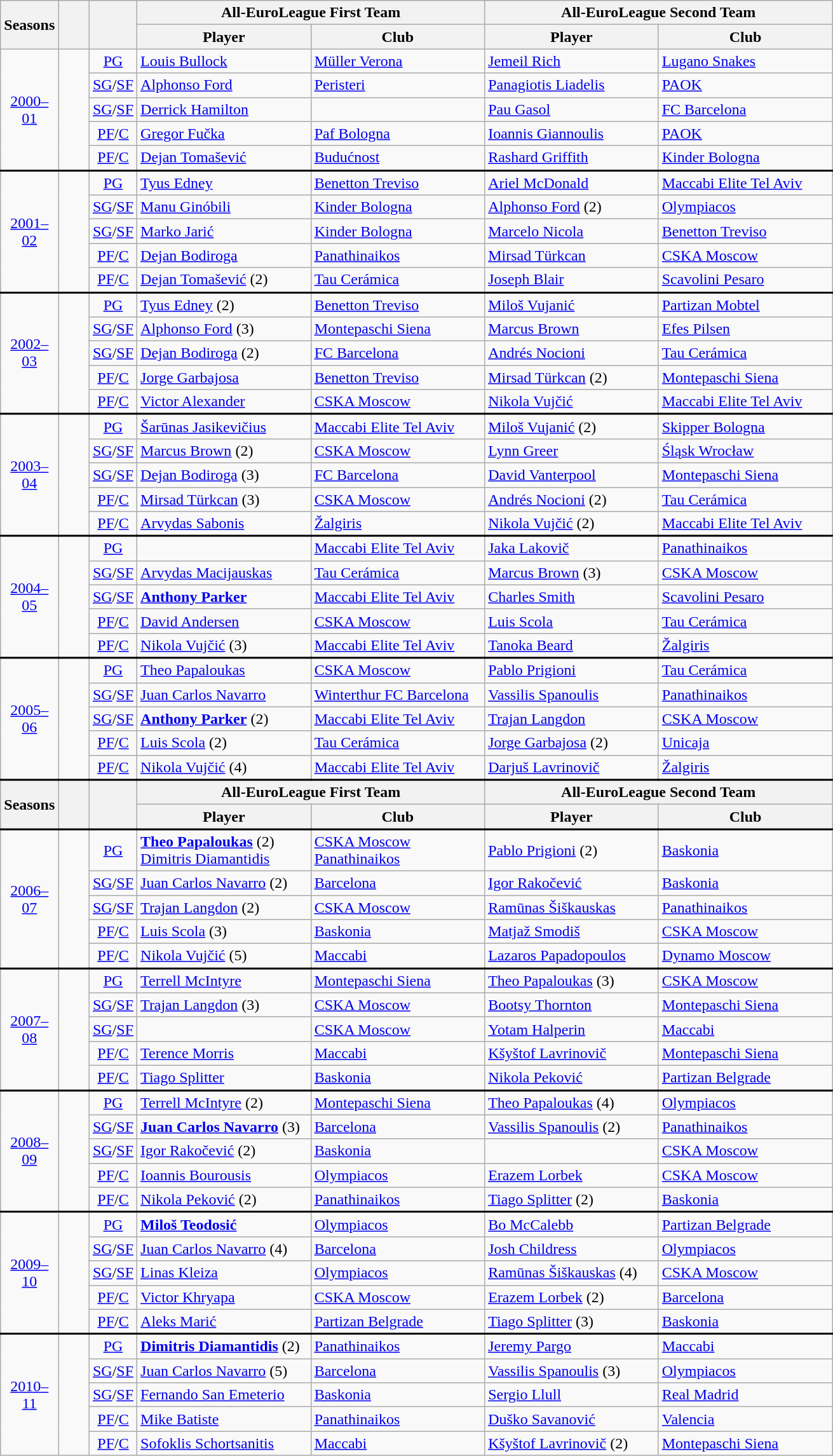<table | class="wikitable ">
<tr>
<th width=40 rowspan=2>Seasons</th>
<th width=25 rowspan=2></th>
<th width=25 rowspan=2></th>
<th width=350 colspan=2>All-EuroLeague First Team</th>
<th width=350 colspan=2>All-EuroLeague Second Team</th>
</tr>
<tr>
<th width=175>Player</th>
<th width=175>Club</th>
<th width=175>Player</th>
<th width=175>Club</th>
</tr>
<tr>
<td rowspan=5 style="text-align:center;"><a href='#'>2000–01</a></td>
<td rowspan=5></td>
<td style="text-align:center;"><a href='#'>PG</a></td>
<td> <a href='#'>Louis Bullock</a></td>
<td> <a href='#'>Müller Verona</a></td>
<td> <a href='#'>Jemeil Rich</a></td>
<td> <a href='#'>Lugano Snakes</a></td>
</tr>
<tr>
<td style="text-align:center;"><a href='#'>SG</a>/<a href='#'>SF</a></td>
<td> <a href='#'>Alphonso Ford</a></td>
<td> <a href='#'>Peristeri</a></td>
<td> <a href='#'>Panagiotis Liadelis</a></td>
<td> <a href='#'>PAOK</a></td>
</tr>
<tr>
<td style="text-align:center;"><a href='#'>SG</a>/<a href='#'>SF</a></td>
<td> <a href='#'>Derrick Hamilton</a></td>
<td></td>
<td> <a href='#'>Pau Gasol</a></td>
<td> <a href='#'>FC Barcelona</a></td>
</tr>
<tr>
<td style="text-align:center;"><a href='#'>PF</a>/<a href='#'>C</a></td>
<td> <a href='#'>Gregor Fučka</a></td>
<td> <a href='#'>Paf Bologna</a></td>
<td> <a href='#'>Ioannis Giannoulis</a></td>
<td> <a href='#'>PAOK</a></td>
</tr>
<tr>
<td style="text-align:center;"><a href='#'>PF</a>/<a href='#'>C</a></td>
<td> <a href='#'>Dejan Tomašević</a></td>
<td> <a href='#'>Budućnost</a></td>
<td> <a href='#'>Rashard Griffith</a></td>
<td> <a href='#'>Kinder Bologna</a></td>
</tr>
<tr style="border-top:2px solid black">
<td rowspan=5 style="text-align:center;"><a href='#'>2001–02</a></td>
<td rowspan=5 style="text-align:center;"></td>
<td style="text-align:center;"><a href='#'>PG</a></td>
<td> <a href='#'>Tyus Edney</a></td>
<td> <a href='#'>Benetton Treviso</a></td>
<td> <a href='#'>Ariel McDonald</a></td>
<td> <a href='#'>Maccabi Elite Tel Aviv</a></td>
</tr>
<tr>
<td style="text-align:center;"><a href='#'>SG</a>/<a href='#'>SF</a></td>
<td> <a href='#'>Manu Ginóbili</a></td>
<td> <a href='#'>Kinder Bologna</a></td>
<td> <a href='#'>Alphonso Ford</a> (2)</td>
<td> <a href='#'>Olympiacos</a></td>
</tr>
<tr>
<td style="text-align:center;"><a href='#'>SG</a>/<a href='#'>SF</a></td>
<td> <a href='#'>Marko Jarić</a></td>
<td> <a href='#'>Kinder Bologna</a></td>
<td> <a href='#'>Marcelo Nicola</a></td>
<td> <a href='#'>Benetton Treviso</a></td>
</tr>
<tr>
<td style="text-align:center;"><a href='#'>PF</a>/<a href='#'>C</a></td>
<td> <a href='#'>Dejan Bodiroga</a></td>
<td> <a href='#'>Panathinaikos</a></td>
<td> <a href='#'>Mirsad Türkcan</a></td>
<td> <a href='#'>CSKA Moscow</a></td>
</tr>
<tr>
<td style="text-align:center;"><a href='#'>PF</a>/<a href='#'>C</a></td>
<td> <a href='#'>Dejan Tomašević</a> (2)</td>
<td> <a href='#'>Tau Cerámica</a></td>
<td> <a href='#'>Joseph Blair</a></td>
<td> <a href='#'>Scavolini Pesaro</a></td>
</tr>
<tr style="border-top:2px solid black">
<td rowspan=5 style="text-align:center;"><a href='#'>2002–03</a></td>
<td rowspan=5 style="text-align:center;"></td>
<td style="text-align:center;"><a href='#'>PG</a></td>
<td> <a href='#'>Tyus Edney</a> (2)</td>
<td> <a href='#'>Benetton Treviso</a></td>
<td> <a href='#'>Miloš Vujanić</a></td>
<td> <a href='#'>Partizan Mobtel</a></td>
</tr>
<tr>
<td style="text-align:center;"><a href='#'>SG</a>/<a href='#'>SF</a></td>
<td> <a href='#'>Alphonso Ford</a> (3)</td>
<td> <a href='#'>Montepaschi Siena</a></td>
<td> <a href='#'>Marcus Brown</a></td>
<td> <a href='#'>Efes Pilsen</a></td>
</tr>
<tr>
<td style="text-align:center;"><a href='#'>SG</a>/<a href='#'>SF</a></td>
<td> <a href='#'>Dejan Bodiroga</a> (2)</td>
<td> <a href='#'>FC Barcelona</a></td>
<td> <a href='#'>Andrés Nocioni</a></td>
<td> <a href='#'>Tau Cerámica</a></td>
</tr>
<tr>
<td style="text-align:center;"><a href='#'>PF</a>/<a href='#'>C</a></td>
<td> <a href='#'>Jorge Garbajosa</a></td>
<td> <a href='#'>Benetton Treviso</a></td>
<td> <a href='#'>Mirsad Türkcan</a> (2)</td>
<td> <a href='#'>Montepaschi Siena</a></td>
</tr>
<tr>
<td style="text-align:center;"><a href='#'>PF</a>/<a href='#'>C</a></td>
<td> <a href='#'>Victor Alexander</a></td>
<td> <a href='#'>CSKA Moscow</a></td>
<td> <a href='#'>Nikola Vujčić</a></td>
<td> <a href='#'>Maccabi Elite Tel Aviv</a></td>
</tr>
<tr style="border-top:2px solid black">
<td rowspan=5 style="text-align:center;"><a href='#'>2003–04</a></td>
<td rowspan=5 style="text-align:center;"></td>
<td style="text-align:center;"><a href='#'>PG</a></td>
<td> <a href='#'>Šarūnas Jasikevičius</a></td>
<td> <a href='#'>Maccabi Elite Tel Aviv</a></td>
<td> <a href='#'>Miloš Vujanić</a> (2)</td>
<td> <a href='#'>Skipper Bologna</a></td>
</tr>
<tr>
<td style="text-align:center;"><a href='#'>SG</a>/<a href='#'>SF</a></td>
<td> <a href='#'>Marcus Brown</a> (2)</td>
<td> <a href='#'>CSKA Moscow</a></td>
<td> <a href='#'>Lynn Greer</a></td>
<td> <a href='#'>Śląsk Wrocław</a></td>
</tr>
<tr>
<td style="text-align:center;"><a href='#'>SG</a>/<a href='#'>SF</a></td>
<td> <a href='#'>Dejan Bodiroga</a> (3)</td>
<td> <a href='#'>FC Barcelona</a></td>
<td> <a href='#'>David Vanterpool</a></td>
<td> <a href='#'>Montepaschi Siena</a></td>
</tr>
<tr>
<td style="text-align:center;"><a href='#'>PF</a>/<a href='#'>C</a></td>
<td> <a href='#'>Mirsad Türkcan</a> (3)</td>
<td> <a href='#'>CSKA Moscow</a></td>
<td> <a href='#'>Andrés Nocioni</a> (2)</td>
<td> <a href='#'>Tau Cerámica</a></td>
</tr>
<tr>
<td style="text-align:center;"><a href='#'>PF</a>/<a href='#'>C</a></td>
<td> <a href='#'>Arvydas Sabonis</a></td>
<td> <a href='#'>Žalgiris</a></td>
<td> <a href='#'>Nikola Vujčić</a> (2)</td>
<td> <a href='#'>Maccabi Elite Tel Aviv</a></td>
</tr>
<tr style="border-top:2px solid black">
<td rowspan=5 style="text-align:center;"><a href='#'>2004–05</a></td>
<td rowspan=5 style="text-align:center;"></td>
<td style="text-align:center;"><a href='#'>PG</a></td>
<td></td>
<td> <a href='#'>Maccabi Elite Tel Aviv</a></td>
<td> <a href='#'>Jaka Lakovič</a></td>
<td> <a href='#'>Panathinaikos</a></td>
</tr>
<tr>
<td style="text-align:center;"><a href='#'>SG</a>/<a href='#'>SF</a></td>
<td> <a href='#'>Arvydas Macijauskas</a></td>
<td> <a href='#'>Tau Cerámica</a></td>
<td> <a href='#'>Marcus Brown</a> (3)</td>
<td> <a href='#'>CSKA Moscow</a></td>
</tr>
<tr>
<td style="text-align:center;"><a href='#'>SG</a>/<a href='#'>SF</a></td>
<td> <strong><a href='#'>Anthony Parker</a></strong></td>
<td> <a href='#'>Maccabi Elite Tel Aviv</a></td>
<td> <a href='#'>Charles Smith</a></td>
<td> <a href='#'>Scavolini Pesaro</a></td>
</tr>
<tr>
<td style="text-align:center;"><a href='#'>PF</a>/<a href='#'>C</a></td>
<td> <a href='#'>David Andersen</a></td>
<td> <a href='#'>CSKA Moscow</a></td>
<td> <a href='#'>Luis Scola</a></td>
<td> <a href='#'>Tau Cerámica</a></td>
</tr>
<tr>
<td style="text-align:center;"><a href='#'>PF</a>/<a href='#'>C</a></td>
<td> <a href='#'>Nikola Vujčić</a> (3)</td>
<td> <a href='#'>Maccabi Elite Tel Aviv</a></td>
<td> <a href='#'>Tanoka Beard</a></td>
<td> <a href='#'>Žalgiris</a></td>
</tr>
<tr style="border-top:2px solid black">
<td rowspan=5 style="text-align:center;"><a href='#'>2005–06</a></td>
<td rowspan=5 style="text-align:center;"></td>
<td style="text-align:center;"><a href='#'>PG</a></td>
<td> <a href='#'>Theo Papaloukas</a></td>
<td> <a href='#'>CSKA Moscow</a></td>
<td> <a href='#'>Pablo Prigioni</a></td>
<td> <a href='#'>Tau Cerámica</a></td>
</tr>
<tr>
<td style="text-align:center;"><a href='#'>SG</a>/<a href='#'>SF</a></td>
<td> <a href='#'>Juan Carlos Navarro</a></td>
<td> <a href='#'>Winterthur FC Barcelona</a></td>
<td> <a href='#'>Vassilis Spanoulis</a></td>
<td> <a href='#'>Panathinaikos</a></td>
</tr>
<tr>
<td style="text-align:center;"><a href='#'>SG</a>/<a href='#'>SF</a></td>
<td> <strong><a href='#'>Anthony Parker</a></strong> (2)</td>
<td> <a href='#'>Maccabi Elite Tel Aviv</a></td>
<td> <a href='#'>Trajan Langdon</a></td>
<td> <a href='#'>CSKA Moscow</a></td>
</tr>
<tr>
<td style="text-align:center;"><a href='#'>PF</a>/<a href='#'>C</a></td>
<td> <a href='#'>Luis Scola</a> (2)</td>
<td> <a href='#'>Tau Cerámica</a></td>
<td> <a href='#'>Jorge Garbajosa</a> (2)</td>
<td> <a href='#'>Unicaja</a></td>
</tr>
<tr>
<td style="text-align:center;"><a href='#'>PF</a>/<a href='#'>C</a></td>
<td> <a href='#'>Nikola Vujčić</a> (4)</td>
<td> <a href='#'>Maccabi Elite Tel Aviv</a></td>
<td> <a href='#'>Darjuš Lavrinovič</a></td>
<td> <a href='#'>Žalgiris</a></td>
</tr>
<tr style="border-top:2px solid black">
<th width=40 rowspan=2>Seasons</th>
<th width=25 rowspan=2></th>
<th width=25 rowspan=2></th>
<th width=350 colspan=2>All-EuroLeague First Team</th>
<th width=350 colspan=2>All-EuroLeague Second Team</th>
</tr>
<tr>
<th width=175>Player</th>
<th width=175>Club</th>
<th width=175>Player</th>
<th width=175>Club</th>
</tr>
<tr style="border-top:2px solid black">
<td rowspan=5 style="text-align:center;"><a href='#'>2006–07</a></td>
<td rowspan=5 style="text-align:center;"></td>
<td style="text-align:center;"><a href='#'>PG</a></td>
<td> <strong><a href='#'>Theo Papaloukas</a></strong> (2)<br> <a href='#'>Dimitris Diamantidis</a></td>
<td> <a href='#'>CSKA Moscow</a><br> <a href='#'>Panathinaikos</a></td>
<td> <a href='#'>Pablo Prigioni</a> (2)</td>
<td> <a href='#'>Baskonia</a></td>
</tr>
<tr>
<td style="text-align:center;"><a href='#'>SG</a>/<a href='#'>SF</a></td>
<td> <a href='#'>Juan Carlos Navarro</a> (2)</td>
<td> <a href='#'>Barcelona</a></td>
<td> <a href='#'>Igor Rakočević</a></td>
<td> <a href='#'>Baskonia</a></td>
</tr>
<tr>
<td style="text-align:center;"><a href='#'>SG</a>/<a href='#'>SF</a></td>
<td> <a href='#'>Trajan Langdon</a> (2)</td>
<td> <a href='#'>CSKA Moscow</a></td>
<td> <a href='#'>Ramūnas Šiškauskas</a></td>
<td> <a href='#'>Panathinaikos</a></td>
</tr>
<tr>
<td style="text-align:center;"><a href='#'>PF</a>/<a href='#'>C</a></td>
<td> <a href='#'>Luis Scola</a> (3)</td>
<td> <a href='#'>Baskonia</a></td>
<td> <a href='#'>Matjaž Smodiš</a></td>
<td> <a href='#'>CSKA Moscow</a></td>
</tr>
<tr>
<td style="text-align:center;"><a href='#'>PF</a>/<a href='#'>C</a></td>
<td> <a href='#'>Nikola Vujčić</a> (5)</td>
<td> <a href='#'>Maccabi</a></td>
<td> <a href='#'>Lazaros Papadopoulos</a></td>
<td> <a href='#'>Dynamo Moscow</a></td>
</tr>
<tr style="border-top:2px solid black">
<td rowspan=5 style="text-align:center;"><a href='#'>2007–08</a></td>
<td rowspan=5 style="text-align:center;"></td>
<td style="text-align:center;"><a href='#'>PG</a></td>
<td> <a href='#'>Terrell McIntyre</a></td>
<td> <a href='#'>Montepaschi Siena</a></td>
<td> <a href='#'>Theo Papaloukas</a> (3)</td>
<td> <a href='#'>CSKA Moscow</a></td>
</tr>
<tr>
<td style="text-align:center;"><a href='#'>SG</a>/<a href='#'>SF</a></td>
<td> <a href='#'>Trajan Langdon</a> (3)</td>
<td> <a href='#'>CSKA Moscow</a></td>
<td> <a href='#'>Bootsy Thornton</a></td>
<td> <a href='#'>Montepaschi Siena</a></td>
</tr>
<tr>
<td style="text-align:center;"><a href='#'>SG</a>/<a href='#'>SF</a></td>
<td></td>
<td> <a href='#'>CSKA Moscow</a></td>
<td> <a href='#'>Yotam Halperin</a></td>
<td> <a href='#'>Maccabi</a></td>
</tr>
<tr>
<td style="text-align:center;"><a href='#'>PF</a>/<a href='#'>C</a></td>
<td> <a href='#'>Terence Morris</a></td>
<td> <a href='#'>Maccabi</a></td>
<td> <a href='#'>Kšyštof Lavrinovič</a></td>
<td> <a href='#'>Montepaschi Siena</a></td>
</tr>
<tr>
<td style="text-align:center;"><a href='#'>PF</a>/<a href='#'>C</a></td>
<td> <a href='#'>Tiago Splitter</a></td>
<td> <a href='#'>Baskonia</a></td>
<td> <a href='#'>Nikola Peković</a></td>
<td> <a href='#'>Partizan Belgrade</a></td>
</tr>
<tr style="border-top:2px solid black">
<td rowspan=5 style="text-align:center;"><a href='#'>2008–09</a></td>
<td rowspan=5 style="text-align:center;"></td>
<td style="text-align:center;"><a href='#'>PG</a></td>
<td> <a href='#'>Terrell McIntyre</a> (2)</td>
<td> <a href='#'>Montepaschi Siena</a></td>
<td> <a href='#'>Theo Papaloukas</a> (4)</td>
<td> <a href='#'>Olympiacos</a></td>
</tr>
<tr>
<td style="text-align:center;"><a href='#'>SG</a>/<a href='#'>SF</a></td>
<td> <strong><a href='#'>Juan Carlos Navarro</a></strong> (3)</td>
<td> <a href='#'>Barcelona</a></td>
<td> <a href='#'>Vassilis Spanoulis</a> (2)</td>
<td> <a href='#'>Panathinaikos</a></td>
</tr>
<tr>
<td style="text-align:center;"><a href='#'>SG</a>/<a href='#'>SF</a></td>
<td> <a href='#'>Igor Rakočević</a> (2)</td>
<td> <a href='#'>Baskonia</a></td>
<td></td>
<td> <a href='#'>CSKA Moscow</a></td>
</tr>
<tr>
<td style="text-align:center;"><a href='#'>PF</a>/<a href='#'>C</a></td>
<td> <a href='#'>Ioannis Bourousis</a></td>
<td> <a href='#'>Olympiacos</a></td>
<td> <a href='#'>Erazem Lorbek</a></td>
<td> <a href='#'>CSKA Moscow</a></td>
</tr>
<tr>
<td style="text-align:center;"><a href='#'>PF</a>/<a href='#'>C</a></td>
<td> <a href='#'>Nikola Peković</a> (2)</td>
<td> <a href='#'>Panathinaikos</a></td>
<td> <a href='#'>Tiago Splitter</a> (2)</td>
<td> <a href='#'>Baskonia</a></td>
</tr>
<tr style="border-top:2px solid black">
<td rowspan=5 style="text-align:center;"><a href='#'>2009–10</a></td>
<td rowspan=5 style="text-align:center;"></td>
<td style="text-align:center;"><a href='#'>PG</a></td>
<td> <strong><a href='#'>Miloš Teodosić</a></strong></td>
<td> <a href='#'>Olympiacos</a></td>
<td> <a href='#'>Bo McCalebb</a></td>
<td> <a href='#'>Partizan Belgrade</a></td>
</tr>
<tr>
<td style="text-align:center;"><a href='#'>SG</a>/<a href='#'>SF</a></td>
<td> <a href='#'>Juan Carlos Navarro</a> (4)</td>
<td> <a href='#'>Barcelona</a></td>
<td> <a href='#'>Josh Childress</a></td>
<td> <a href='#'>Olympiacos</a></td>
</tr>
<tr>
<td style="text-align:center;"><a href='#'>SG</a>/<a href='#'>SF</a></td>
<td> <a href='#'>Linas Kleiza</a></td>
<td> <a href='#'>Olympiacos</a></td>
<td> <a href='#'>Ramūnas Šiškauskas</a> (4)</td>
<td> <a href='#'>CSKA Moscow</a></td>
</tr>
<tr>
<td style="text-align:center;"><a href='#'>PF</a>/<a href='#'>C</a></td>
<td> <a href='#'>Victor Khryapa</a></td>
<td> <a href='#'>CSKA Moscow</a></td>
<td> <a href='#'>Erazem Lorbek</a> (2)</td>
<td> <a href='#'>Barcelona</a></td>
</tr>
<tr>
<td style="text-align:center;"><a href='#'>PF</a>/<a href='#'>C</a></td>
<td> <a href='#'>Aleks Marić</a></td>
<td> <a href='#'>Partizan Belgrade</a></td>
<td> <a href='#'>Tiago Splitter</a> (3)</td>
<td> <a href='#'>Baskonia</a></td>
</tr>
<tr style="border-top:2px solid black">
<td rowspan=5 style="text-align:center;"><a href='#'>2010–11</a></td>
<td rowspan=5 style="text-align:center;"></td>
<td style="text-align:center;"><a href='#'>PG</a></td>
<td> <strong><a href='#'>Dimitris Diamantidis</a></strong> (2)</td>
<td> <a href='#'>Panathinaikos</a></td>
<td> <a href='#'>Jeremy Pargo</a></td>
<td> <a href='#'>Maccabi</a></td>
</tr>
<tr>
<td style="text-align:center;"><a href='#'>SG</a>/<a href='#'>SF</a></td>
<td> <a href='#'>Juan Carlos Navarro</a> (5)</td>
<td> <a href='#'>Barcelona</a></td>
<td> <a href='#'>Vassilis Spanoulis</a> (3)</td>
<td> <a href='#'>Olympiacos</a></td>
</tr>
<tr>
<td style="text-align:center;"><a href='#'>SG</a>/<a href='#'>SF</a></td>
<td> <a href='#'>Fernando San Emeterio</a></td>
<td> <a href='#'>Baskonia</a></td>
<td> <a href='#'>Sergio Llull</a></td>
<td> <a href='#'>Real Madrid</a></td>
</tr>
<tr>
<td style="text-align:center;"><a href='#'>PF</a>/<a href='#'>C</a></td>
<td> <a href='#'>Mike Batiste</a></td>
<td> <a href='#'>Panathinaikos</a></td>
<td> <a href='#'>Duško Savanović</a></td>
<td> <a href='#'>Valencia</a></td>
</tr>
<tr>
<td style="text-align:center;"><a href='#'>PF</a>/<a href='#'>C</a></td>
<td> <a href='#'>Sofoklis Schortsanitis</a></td>
<td> <a href='#'>Maccabi</a></td>
<td> <a href='#'>Kšyštof Lavrinovič</a> (2)</td>
<td> <a href='#'>Montepaschi Siena</a></td>
</tr>
</table>
